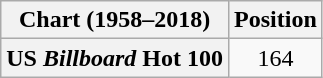<table class="wikitable plainrowheaders" style="text-align:center">
<tr>
<th scope="col">Chart (1958–2018)</th>
<th scope="col">Position</th>
</tr>
<tr>
<th scope="row">US <em>Billboard</em> Hot 100</th>
<td>164</td>
</tr>
</table>
